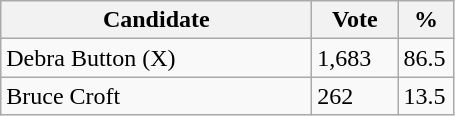<table class="wikitable">
<tr>
<th bgcolor="#DDDDFF" width="200px">Candidate</th>
<th bgcolor="#DDDDFF" width="50px">Vote</th>
<th bgcolor="#DDDDFF" width="30px">%</th>
</tr>
<tr>
<td>Debra Button (X)</td>
<td>1,683</td>
<td>86.5</td>
</tr>
<tr>
<td>Bruce Croft</td>
<td>262</td>
<td>13.5</td>
</tr>
</table>
